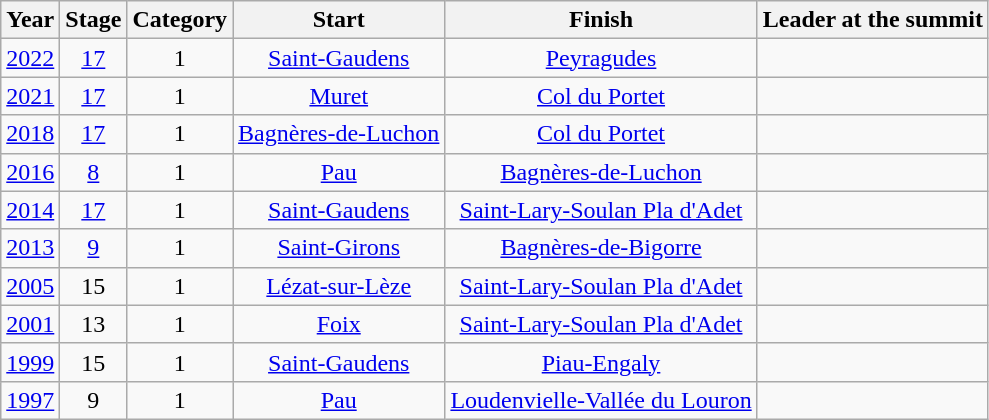<table class="wikitable" style="text-align: center;">
<tr>
<th>Year</th>
<th>Stage</th>
<th>Category</th>
<th>Start</th>
<th>Finish</th>
<th>Leader at the summit</th>
</tr>
<tr>
<td><a href='#'>2022</a></td>
<td><a href='#'>17</a></td>
<td>1</td>
<td><a href='#'>Saint-Gaudens</a></td>
<td><a href='#'>Peyragudes</a></td>
<td align=left></td>
</tr>
<tr>
<td><a href='#'>2021</a></td>
<td><a href='#'>17</a></td>
<td>1</td>
<td><a href='#'>Muret</a></td>
<td><a href='#'>Col du Portet</a></td>
<td align=left></td>
</tr>
<tr>
<td><a href='#'>2018</a></td>
<td><a href='#'>17</a></td>
<td>1</td>
<td><a href='#'>Bagnères-de-Luchon</a></td>
<td><a href='#'>Col du Portet</a></td>
<td align=left></td>
</tr>
<tr>
<td><a href='#'>2016</a></td>
<td><a href='#'>8</a></td>
<td>1</td>
<td><a href='#'>Pau</a></td>
<td><a href='#'>Bagnères-de-Luchon</a></td>
<td align=left></td>
</tr>
<tr>
<td><a href='#'>2014</a></td>
<td><a href='#'>17</a></td>
<td>1</td>
<td><a href='#'>Saint-Gaudens</a></td>
<td><a href='#'>Saint-Lary-Soulan Pla d'Adet</a></td>
<td align=left></td>
</tr>
<tr>
<td><a href='#'>2013</a></td>
<td><a href='#'>9</a></td>
<td>1</td>
<td><a href='#'>Saint-Girons</a></td>
<td><a href='#'>Bagnères-de-Bigorre</a></td>
<td align=left></td>
</tr>
<tr>
<td><a href='#'>2005</a></td>
<td>15</td>
<td>1</td>
<td><a href='#'>Lézat-sur-Lèze</a></td>
<td><a href='#'>Saint-Lary-Soulan Pla d'Adet</a></td>
<td align=left></td>
</tr>
<tr>
<td><a href='#'>2001</a></td>
<td>13</td>
<td>1</td>
<td><a href='#'>Foix</a></td>
<td><a href='#'>Saint-Lary-Soulan Pla d'Adet</a></td>
<td align=left></td>
</tr>
<tr>
<td><a href='#'>1999</a></td>
<td>15</td>
<td>1</td>
<td><a href='#'>Saint-Gaudens</a></td>
<td><a href='#'>Piau-Engaly</a></td>
<td align=left></td>
</tr>
<tr>
<td><a href='#'>1997</a></td>
<td>9</td>
<td>1</td>
<td><a href='#'>Pau</a></td>
<td><a href='#'>Loudenvielle-Vallée du Louron</a></td>
<td align=left></td>
</tr>
</table>
